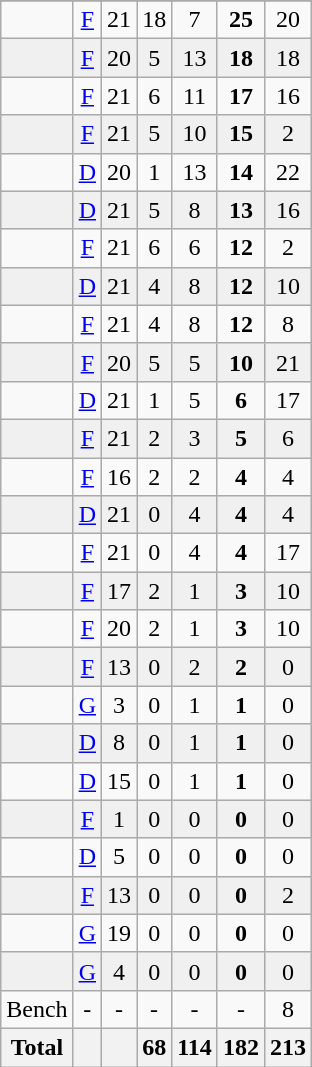<table class="wikitable sortable">
<tr align="center">
</tr>
<tr align="center" bgcolor="">
<td></td>
<td><a href='#'>F</a></td>
<td>21</td>
<td>18</td>
<td>7</td>
<td><strong>25</strong></td>
<td>20</td>
</tr>
<tr align="center" bgcolor="f0f0f0">
<td></td>
<td><a href='#'>F</a></td>
<td>20</td>
<td>5</td>
<td>13</td>
<td><strong>18</strong></td>
<td>18</td>
</tr>
<tr align="center" bgcolor="">
<td></td>
<td><a href='#'>F</a></td>
<td>21</td>
<td>6</td>
<td>11</td>
<td><strong>17</strong></td>
<td>16</td>
</tr>
<tr align="center" bgcolor="f0f0f0">
<td></td>
<td><a href='#'>F</a></td>
<td>21</td>
<td>5</td>
<td>10</td>
<td><strong>15</strong></td>
<td>2</td>
</tr>
<tr align="center" bgcolor="">
<td></td>
<td><a href='#'>D</a></td>
<td>20</td>
<td>1</td>
<td>13</td>
<td><strong>14</strong></td>
<td>22</td>
</tr>
<tr align="center" bgcolor="f0f0f0">
<td></td>
<td><a href='#'>D</a></td>
<td>21</td>
<td>5</td>
<td>8</td>
<td><strong>13</strong></td>
<td>16</td>
</tr>
<tr align="center" bgcolor="">
<td></td>
<td><a href='#'>F</a></td>
<td>21</td>
<td>6</td>
<td>6</td>
<td><strong>12</strong></td>
<td>2</td>
</tr>
<tr align="center" bgcolor="f0f0f0">
<td></td>
<td><a href='#'>D</a></td>
<td>21</td>
<td>4</td>
<td>8</td>
<td><strong>12</strong></td>
<td>10</td>
</tr>
<tr align="center" bgcolor="">
<td></td>
<td><a href='#'>F</a></td>
<td>21</td>
<td>4</td>
<td>8</td>
<td><strong>12</strong></td>
<td>8</td>
</tr>
<tr align="center" bgcolor="f0f0f0">
<td></td>
<td><a href='#'>F</a></td>
<td>20</td>
<td>5</td>
<td>5</td>
<td><strong>10</strong></td>
<td>21</td>
</tr>
<tr align="center" bgcolor="">
<td></td>
<td><a href='#'>D</a></td>
<td>21</td>
<td>1</td>
<td>5</td>
<td><strong>6</strong></td>
<td>17</td>
</tr>
<tr align="center" bgcolor="f0f0f0">
<td></td>
<td><a href='#'>F</a></td>
<td>21</td>
<td>2</td>
<td>3</td>
<td><strong>5</strong></td>
<td>6</td>
</tr>
<tr align="center" bgcolor="">
<td></td>
<td><a href='#'>F</a></td>
<td>16</td>
<td>2</td>
<td>2</td>
<td><strong>4</strong></td>
<td>4</td>
</tr>
<tr align="center" bgcolor="f0f0f0">
<td></td>
<td><a href='#'>D</a></td>
<td>21</td>
<td>0</td>
<td>4</td>
<td><strong>4</strong></td>
<td>4</td>
</tr>
<tr align="center" bgcolor="">
<td></td>
<td><a href='#'>F</a></td>
<td>21</td>
<td>0</td>
<td>4</td>
<td><strong>4</strong></td>
<td>17</td>
</tr>
<tr align="center" bgcolor="f0f0f0">
<td></td>
<td><a href='#'>F</a></td>
<td>17</td>
<td>2</td>
<td>1</td>
<td><strong>3</strong></td>
<td>10</td>
</tr>
<tr align="center" bgcolor="">
<td></td>
<td><a href='#'>F</a></td>
<td>20</td>
<td>2</td>
<td>1</td>
<td><strong>3</strong></td>
<td>10</td>
</tr>
<tr align="center" bgcolor="f0f0f0">
<td></td>
<td><a href='#'>F</a></td>
<td>13</td>
<td>0</td>
<td>2</td>
<td><strong>2</strong></td>
<td>0</td>
</tr>
<tr align="center" bgcolor="">
<td></td>
<td><a href='#'>G</a></td>
<td>3</td>
<td>0</td>
<td>1</td>
<td><strong>1</strong></td>
<td>0</td>
</tr>
<tr align="center" bgcolor="f0f0f0">
<td></td>
<td><a href='#'>D</a></td>
<td>8</td>
<td>0</td>
<td>1</td>
<td><strong>1</strong></td>
<td>0</td>
</tr>
<tr align="center" bgcolor="">
<td></td>
<td><a href='#'>D</a></td>
<td>15</td>
<td>0</td>
<td>1</td>
<td><strong>1</strong></td>
<td>0</td>
</tr>
<tr align="center" bgcolor="f0f0f0">
<td></td>
<td><a href='#'>F</a></td>
<td>1</td>
<td>0</td>
<td>0</td>
<td><strong>0</strong></td>
<td>0</td>
</tr>
<tr align="center" bgcolor="">
<td></td>
<td><a href='#'>D</a></td>
<td>5</td>
<td>0</td>
<td>0</td>
<td><strong>0</strong></td>
<td>0</td>
</tr>
<tr align="center" bgcolor="f0f0f0">
<td></td>
<td><a href='#'>F</a></td>
<td>13</td>
<td>0</td>
<td>0</td>
<td><strong>0</strong></td>
<td>2</td>
</tr>
<tr align="center" bgcolor="">
<td></td>
<td><a href='#'>G</a></td>
<td>19</td>
<td>0</td>
<td>0</td>
<td><strong>0</strong></td>
<td>0</td>
</tr>
<tr align="center" bgcolor="f0f0f0">
<td></td>
<td><a href='#'>G</a></td>
<td>4</td>
<td>0</td>
<td>0</td>
<td><strong>0</strong></td>
<td>0</td>
</tr>
<tr align="center" bgcolor="">
<td>Bench</td>
<td>-</td>
<td>-</td>
<td>-</td>
<td>-</td>
<td>-</td>
<td>8</td>
</tr>
<tr>
<th>Total</th>
<th></th>
<th></th>
<th>68</th>
<th>114</th>
<th>182</th>
<th>213</th>
</tr>
</table>
